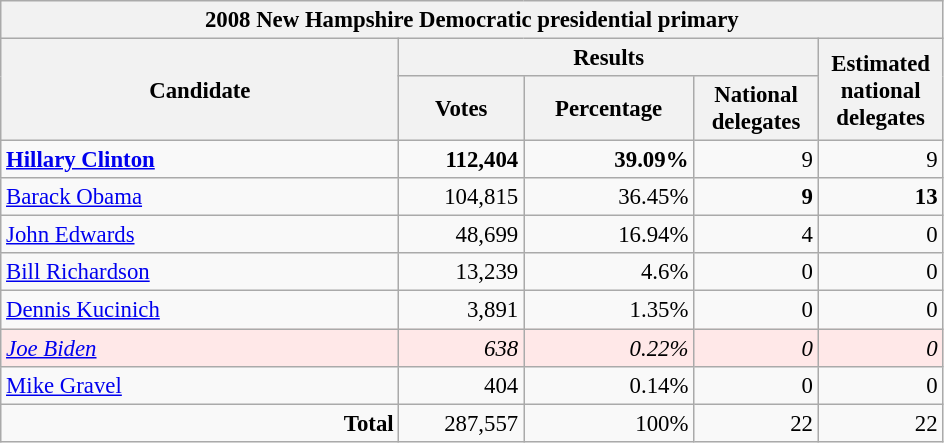<table class="wikitable" style="font-size: 95%; text-align:right;">
<tr>
<th colspan="5">2008 New Hampshire Democratic presidential primary</th>
</tr>
<tr>
<th rowspan="2" style="width: 17em">Candidate</th>
<th colspan="3">Results</th>
<th rowspan="2" style="width: 5em">Estimated national delegates</th>
</tr>
<tr>
<th style="width: 5em">Votes</th>
<th style="width: 7em">Percentage</th>
<th style="width: 5em">National delegates</th>
</tr>
<tr>
<td style="text-align:left;"><strong><a href='#'>Hillary Clinton</a></strong></td>
<td><strong>112,404</strong></td>
<td><strong>39.09%</strong></td>
<td>9</td>
<td>9</td>
</tr>
<tr>
<td style="text-align:left;"><a href='#'>Barack Obama</a></td>
<td>104,815</td>
<td>36.45%</td>
<td><strong>9</strong></td>
<td><strong>13</strong></td>
</tr>
<tr>
<td style="text-align:left;"><a href='#'>John Edwards</a></td>
<td>48,699</td>
<td>16.94%</td>
<td>4</td>
<td>0</td>
</tr>
<tr>
<td style="text-align:left;"><a href='#'>Bill Richardson</a></td>
<td>13,239</td>
<td>4.6%</td>
<td>0</td>
<td>0</td>
</tr>
<tr>
<td style="text-align:left;"><a href='#'>Dennis Kucinich</a></td>
<td>3,891</td>
<td>1.35%</td>
<td>0</td>
<td>0</td>
</tr>
<tr style="background:#ffe8e8;">
<td style="text-align:left;"><em><a href='#'>Joe Biden</a></em></td>
<td><em>638</em></td>
<td><em>0.22%</em></td>
<td><em>0</em></td>
<td><em>0</em></td>
</tr>
<tr>
<td style="text-align:left;"><a href='#'>Mike Gravel</a></td>
<td>404</td>
<td>0.14%</td>
<td>0</td>
<td>0</td>
</tr>
<tr>
<td><strong>Total</strong></td>
<td>287,557</td>
<td>100%</td>
<td>22</td>
<td>22</td>
</tr>
</table>
